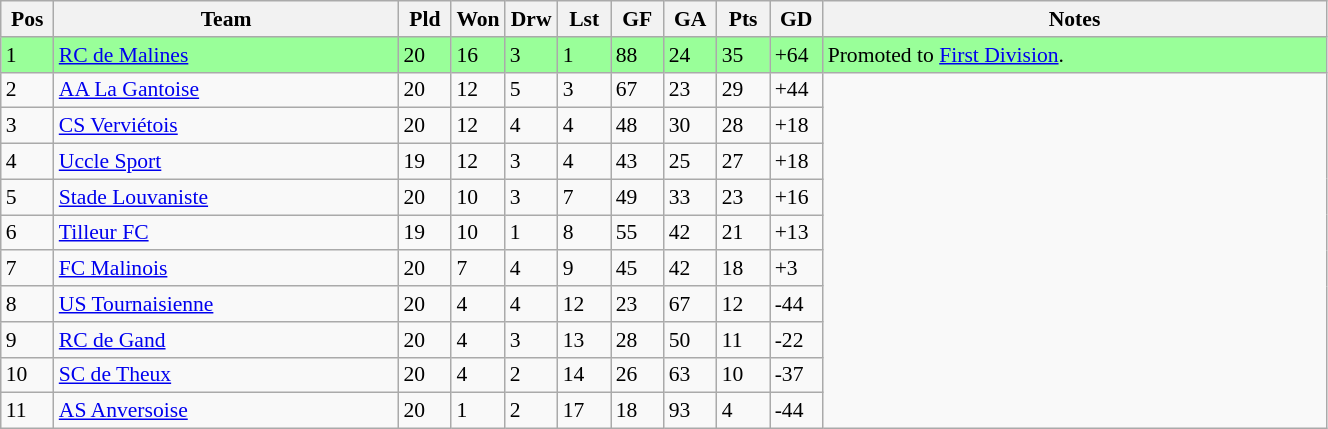<table class="wikitable" width=70% style="font-size:90%">
<tr>
<th width=4%><strong>Pos</strong></th>
<th width=26%><strong>Team</strong></th>
<th width=4%><strong>Pld</strong></th>
<th width=4%><strong>Won</strong></th>
<th width=4%><strong>Drw</strong></th>
<th width=4%><strong>Lst</strong></th>
<th width=4%><strong>GF</strong></th>
<th width=4%><strong>GA</strong></th>
<th width=4%><strong>Pts</strong></th>
<th width=4%><strong>GD</strong></th>
<th width=38%><strong>Notes</strong></th>
</tr>
<tr bgcolor=#99ff99>
<td>1</td>
<td><a href='#'>RC de Malines</a></td>
<td>20</td>
<td>16</td>
<td>3</td>
<td>1</td>
<td>88</td>
<td>24</td>
<td>35</td>
<td>+64</td>
<td>Promoted to <a href='#'>First Division</a>.</td>
</tr>
<tr>
<td>2</td>
<td><a href='#'>AA La Gantoise</a></td>
<td>20</td>
<td>12</td>
<td>5</td>
<td>3</td>
<td>67</td>
<td>23</td>
<td>29</td>
<td>+44</td>
</tr>
<tr>
<td>3</td>
<td><a href='#'>CS Verviétois</a></td>
<td>20</td>
<td>12</td>
<td>4</td>
<td>4</td>
<td>48</td>
<td>30</td>
<td>28</td>
<td>+18</td>
</tr>
<tr>
<td>4</td>
<td><a href='#'>Uccle Sport</a></td>
<td>19</td>
<td>12</td>
<td>3</td>
<td>4</td>
<td>43</td>
<td>25</td>
<td>27</td>
<td>+18</td>
</tr>
<tr>
<td>5</td>
<td><a href='#'>Stade Louvaniste</a></td>
<td>20</td>
<td>10</td>
<td>3</td>
<td>7</td>
<td>49</td>
<td>33</td>
<td>23</td>
<td>+16</td>
</tr>
<tr>
<td>6</td>
<td><a href='#'>Tilleur FC</a></td>
<td>19</td>
<td>10</td>
<td>1</td>
<td>8</td>
<td>55</td>
<td>42</td>
<td>21</td>
<td>+13</td>
</tr>
<tr>
<td>7</td>
<td><a href='#'>FC Malinois</a></td>
<td>20</td>
<td>7</td>
<td>4</td>
<td>9</td>
<td>45</td>
<td>42</td>
<td>18</td>
<td>+3</td>
</tr>
<tr>
<td>8</td>
<td><a href='#'>US Tournaisienne</a></td>
<td>20</td>
<td>4</td>
<td>4</td>
<td>12</td>
<td>23</td>
<td>67</td>
<td>12</td>
<td>-44</td>
</tr>
<tr>
<td>9</td>
<td><a href='#'>RC de Gand</a></td>
<td>20</td>
<td>4</td>
<td>3</td>
<td>13</td>
<td>28</td>
<td>50</td>
<td>11</td>
<td>-22</td>
</tr>
<tr>
<td>10</td>
<td><a href='#'>SC de Theux</a></td>
<td>20</td>
<td>4</td>
<td>2</td>
<td>14</td>
<td>26</td>
<td>63</td>
<td>10</td>
<td>-37</td>
</tr>
<tr>
<td>11</td>
<td><a href='#'>AS Anversoise</a></td>
<td>20</td>
<td>1</td>
<td>2</td>
<td>17</td>
<td>18</td>
<td>93</td>
<td>4</td>
<td>-44</td>
</tr>
</table>
